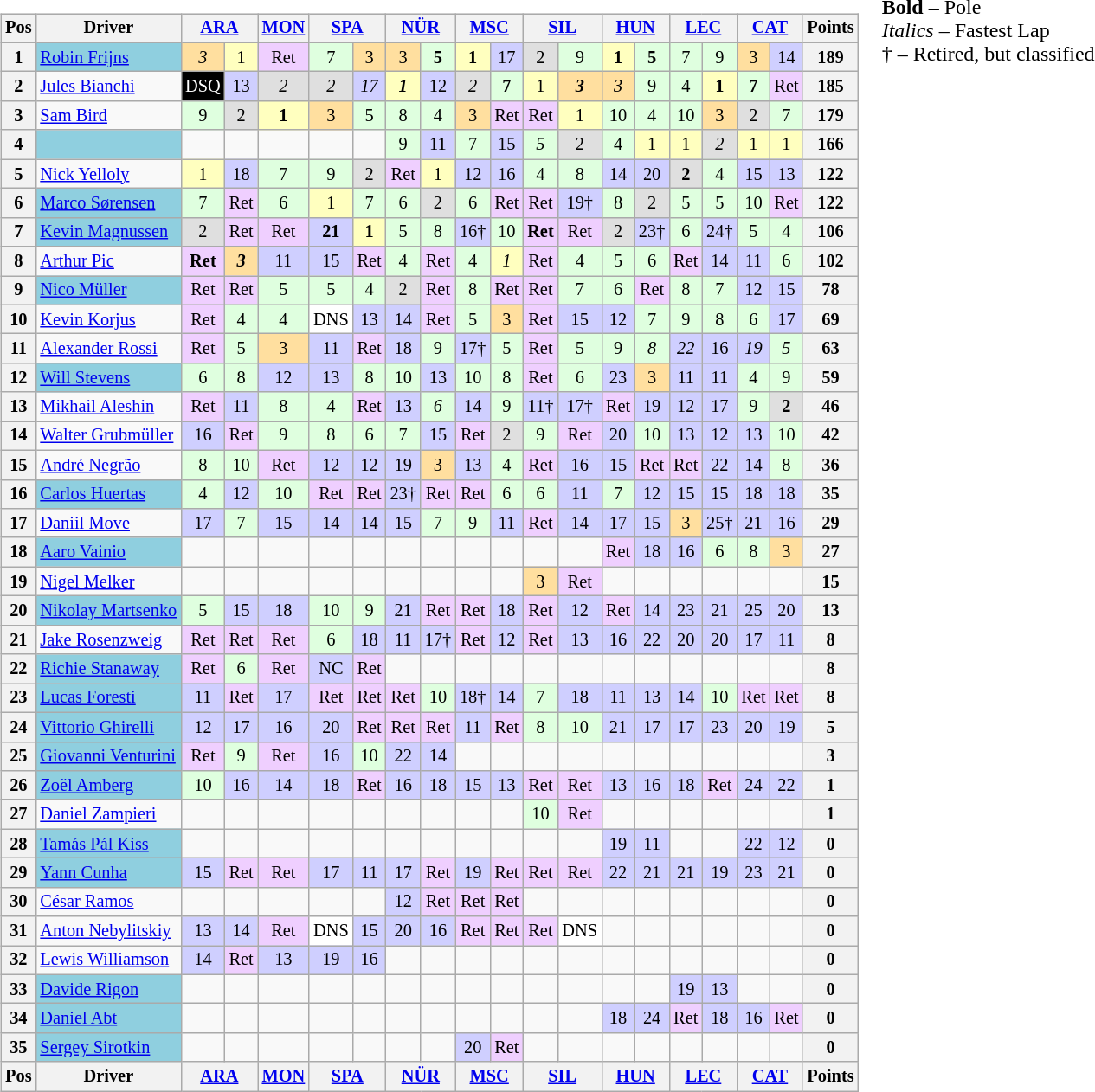<table>
<tr>
<td><br><table class="wikitable" style="font-size:85%; text-align:center">
<tr style="background:#f9f9f9" valign="top">
<th valign="middle">Pos</th>
<th valign="middle">Driver</th>
<th colspan=2><a href='#'>ARA</a><br></th>
<th><a href='#'>MON</a><br></th>
<th colspan=2><a href='#'>SPA</a><br></th>
<th colspan=2><a href='#'>NÜR</a><br></th>
<th colspan=2><a href='#'>MSC</a><br></th>
<th colspan=2><a href='#'>SIL</a><br></th>
<th colspan=2><a href='#'>HUN</a><br></th>
<th colspan=2><a href='#'>LEC</a><br></th>
<th colspan=2><a href='#'>CAT</a><br></th>
<th valign="middle">Points</th>
</tr>
<tr>
<th>1</th>
<td align=left style="background:#8FCFDF;"> <a href='#'>Robin Frijns</a></td>
<td style="background:#FFDF9F;"><em>3</em></td>
<td style="background:#FFFFBF;">1</td>
<td style="background:#EFCFFF;">Ret</td>
<td style="background:#DFFFDF;">7</td>
<td style="background:#FFDF9F;">3</td>
<td style="background:#FFDF9F;">3</td>
<td style="background:#DFFFDF;"><strong>5</strong></td>
<td style="background:#FFFFBF;"><strong>1</strong></td>
<td style="background:#CFCFFF;">17</td>
<td style="background:#DFDFDF;">2</td>
<td style="background:#DFFFDF;">9</td>
<td style="background:#FFFFBF;"><strong>1</strong></td>
<td style="background:#DFFFDF;"><strong>5</strong></td>
<td style="background:#DFFFDF;">7</td>
<td style="background:#DFFFDF;">9</td>
<td style="background:#FFDF9F;">3</td>
<td style="background:#CFCFFF;">14</td>
<th><strong>189</strong></th>
</tr>
<tr>
<th>2</th>
<td align=left> <a href='#'>Jules Bianchi</a></td>
<td style="background:black; color:white;">DSQ</td>
<td style="background:#CFCFFF;">13</td>
<td style="background:#DFDFDF;"><em>2</em></td>
<td style="background:#DFDFDF;"><em>2</em></td>
<td style="background:#CFCFFF;"><em>17</em></td>
<td style="background:#FFFFBF;"><strong><em>1</em></strong></td>
<td style="background:#CFCFFF;">12</td>
<td style="background:#DFDFDF;"><em>2</em></td>
<td style="background:#DFFFDF;"><strong>7</strong></td>
<td style="background:#FFFFBF;">1</td>
<td style="background:#FFDF9F;"><strong><em>3</em></strong></td>
<td style="background:#FFDF9F;"><em>3</em></td>
<td style="background:#DFFFDF;">9</td>
<td style="background:#DFFFDF;">4</td>
<td style="background:#FFFFBF;"><strong>1</strong></td>
<td style="background:#DFFFDF;"><strong>7</strong></td>
<td style="background:#EFCFFF;">Ret</td>
<th><strong>185</strong></th>
</tr>
<tr>
<th>3</th>
<td align=left> <a href='#'>Sam Bird</a></td>
<td style="background:#DFFFDF;">9</td>
<td style="background:#DFDFDF;">2</td>
<td style="background:#FFFFBF;"><strong>1</strong></td>
<td style="background:#FFDF9F;">3</td>
<td style="background:#DFFFDF;">5</td>
<td style="background:#DFFFDF;">8</td>
<td style="background:#DFFFDF;">4</td>
<td style="background:#FFDF9F;">3</td>
<td style="background:#EFCFFF;">Ret</td>
<td style="background:#EFCFFF;">Ret</td>
<td style="background:#FFFFBF;">1</td>
<td style="background:#DFFFDF;">10</td>
<td style="background:#DFFFDF;">4</td>
<td style="background:#DFFFDF;">10</td>
<td style="background:#FFDF9F;">3</td>
<td style="background:#DFDFDF;">2</td>
<td style="background:#DFFFDF;">7</td>
<th><strong>179</strong></th>
</tr>
<tr>
<th>4</th>
<td align=left style="background:#8FCFDF;"></td>
<td></td>
<td></td>
<td></td>
<td></td>
<td></td>
<td style="background:#DFFFDF;">9</td>
<td style="background:#CFCFFF;">11</td>
<td style="background:#DFFFDF;">7</td>
<td style="background:#CFCFFF;">15</td>
<td style="background:#DFFFDF;"><em>5</em></td>
<td style="background:#DFDFDF;">2</td>
<td style="background:#DFFFDF;">4</td>
<td style="background:#FFFFBF;">1</td>
<td style="background:#FFFFBF;">1</td>
<td style="background:#DFDFDF;"><em>2</em></td>
<td style="background:#FFFFBF;">1</td>
<td style="background:#FFFFBF;">1</td>
<th><strong>166</strong></th>
</tr>
<tr>
<th>5</th>
<td align=left> <a href='#'>Nick Yelloly</a></td>
<td style="background:#FFFFBF;">1</td>
<td style="background:#CFCFFF;">18</td>
<td style="background:#DFFFDF;">7</td>
<td style="background:#DFFFDF;">9</td>
<td style="background:#DFDFDF;">2</td>
<td style="background:#EFCFFF;">Ret</td>
<td style="background:#FFFFBF;">1</td>
<td style="background:#CFCFFF;">12</td>
<td style="background:#CFCFFF;">16</td>
<td style="background:#DFFFDF;">4</td>
<td style="background:#DFFFDF;">8</td>
<td style="background:#CFCFFF;">14</td>
<td style="background:#CFCFFF;">20</td>
<td style="background:#DFDFDF;"><strong>2</strong></td>
<td style="background:#DFFFDF;">4</td>
<td style="background:#CFCFFF;">15</td>
<td style="background:#CFCFFF;">13</td>
<th><strong>122</strong></th>
</tr>
<tr>
<th>6</th>
<td align=left style="background:#8FCFDF;"> <a href='#'>Marco Sørensen</a></td>
<td style="background:#DFFFDF;">7</td>
<td style="background:#EFCFFF;">Ret</td>
<td style="background:#DFFFDF;">6</td>
<td style="background:#FFFFBF;">1</td>
<td style="background:#DFFFDF;">7</td>
<td style="background:#DFFFDF;">6</td>
<td style="background:#DFDFDF;">2</td>
<td style="background:#DFFFDF;">6</td>
<td style="background:#EFCFFF;">Ret</td>
<td style="background:#EFCFFF;">Ret</td>
<td style="background:#CFCFFF;">19†</td>
<td style="background:#DFFFDF;">8</td>
<td style="background:#DFDFDF;">2</td>
<td style="background:#DFFFDF;">5</td>
<td style="background:#DFFFDF;">5</td>
<td style="background:#DFFFDF;">10</td>
<td style="background:#EFCFFF;">Ret</td>
<th><strong>122</strong></th>
</tr>
<tr>
<th>7</th>
<td align=left style="background:#8FCFDF;"> <a href='#'>Kevin Magnussen</a></td>
<td style="background:#DFDFDF;">2</td>
<td style="background:#EFCFFF;">Ret</td>
<td style="background:#EFCFFF;">Ret</td>
<td style="background:#CFCFFF;"><strong>21</strong></td>
<td style="background:#FFFFBF;"><strong>1</strong></td>
<td style="background:#DFFFDF;">5</td>
<td style="background:#DFFFDF;">8</td>
<td style="background:#CFCFFF;">16†</td>
<td style="background:#DFFFDF;">10</td>
<td style="background:#EFCFFF;"><strong>Ret</strong></td>
<td style="background:#EFCFFF;">Ret</td>
<td style="background:#DFDFDF;">2</td>
<td style="background:#CFCFFF;">23†</td>
<td style="background:#DFFFDF;">6</td>
<td style="background:#CFCFFF;">24†</td>
<td style="background:#DFFFDF;">5</td>
<td style="background:#DFFFDF;">4</td>
<th><strong>106</strong></th>
</tr>
<tr>
<th>8</th>
<td align=left> <a href='#'>Arthur Pic</a></td>
<td style="background:#EFCFFF;"><strong>Ret</strong></td>
<td style="background:#FFDF9F;"><strong><em>3</em></strong></td>
<td style="background:#CFCFFF;">11</td>
<td style="background:#CFCFFF;">15</td>
<td style="background:#EFCFFF;">Ret</td>
<td style="background:#DFFFDF;">4</td>
<td style="background:#EFCFFF;">Ret</td>
<td style="background:#DFFFDF;">4</td>
<td style="background:#FFFFBF;"><em>1</em></td>
<td style="background:#EFCFFF;">Ret</td>
<td style="background:#DFFFDF;">4</td>
<td style="background:#DFFFDF;">5</td>
<td style="background:#DFFFDF;">6</td>
<td style="background:#EFCFFF;">Ret</td>
<td style="background:#CFCFFF;">14</td>
<td style="background:#CFCFFF;">11</td>
<td style="background:#DFFFDF;">6</td>
<th><strong>102</strong></th>
</tr>
<tr>
<th>9</th>
<td align=left style="background:#8FCFDF;"> <a href='#'>Nico Müller</a></td>
<td style="background:#EFCFFF;">Ret</td>
<td style="background:#EFCFFF;">Ret</td>
<td style="background:#DFFFDF;">5</td>
<td style="background:#DFFFDF;">5</td>
<td style="background:#DFFFDF;">4</td>
<td style="background:#DFDFDF;">2</td>
<td style="background:#EFCFFF;">Ret</td>
<td style="background:#DFFFDF;">8</td>
<td style="background:#EFCFFF;">Ret</td>
<td style="background:#EFCFFF;">Ret</td>
<td style="background:#DFFFDF;">7</td>
<td style="background:#DFFFDF;">6</td>
<td style="background:#EFCFFF;">Ret</td>
<td style="background:#DFFFDF;">8</td>
<td style="background:#DFFFDF;">7</td>
<td style="background:#CFCFFF;">12</td>
<td style="background:#CFCFFF;">15</td>
<th><strong>78</strong></th>
</tr>
<tr>
<th>10</th>
<td align=left> <a href='#'>Kevin Korjus</a></td>
<td style="background:#EFCFFF;">Ret</td>
<td style="background:#DFFFDF;">4</td>
<td style="background:#DFFFDF;">4</td>
<td style="background:#FFFFFF;">DNS</td>
<td style="background:#CFCFFF;">13</td>
<td style="background:#CFCFFF;">14</td>
<td style="background:#EFCFFF;">Ret</td>
<td style="background:#DFFFDF;">5</td>
<td style="background:#FFDF9F;">3</td>
<td style="background:#EFCFFF;">Ret</td>
<td style="background:#CFCFFF;">15</td>
<td style="background:#CFCFFF;">12</td>
<td style="background:#DFFFDF;">7</td>
<td style="background:#DFFFDF;">9</td>
<td style="background:#DFFFDF;">8</td>
<td style="background:#DFFFDF;">6</td>
<td style="background:#CFCFFF;">17</td>
<th><strong>69</strong></th>
</tr>
<tr>
<th>11</th>
<td align=left> <a href='#'>Alexander Rossi</a></td>
<td style="background:#EFCFFF;">Ret</td>
<td style="background:#DFFFDF;">5</td>
<td style="background:#FFDF9F;">3</td>
<td style="background:#CFCFFF;">11</td>
<td style="background:#EFCFFF;">Ret</td>
<td style="background:#CFCFFF;">18</td>
<td style="background:#DFFFDF;">9</td>
<td style="background:#CFCFFF;">17†</td>
<td style="background:#DFFFDF;">5</td>
<td style="background:#EFCFFF;">Ret</td>
<td style="background:#DFFFDF;">5</td>
<td style="background:#DFFFDF;">9</td>
<td style="background:#DFFFDF;"><em>8</em></td>
<td style="background:#CFCFFF;"><em>22</em></td>
<td style="background:#CFCFFF;">16</td>
<td style="background:#CFCFFF;"><em>19</em></td>
<td style="background:#DFFFDF;"><em>5</em></td>
<th><strong>63</strong></th>
</tr>
<tr>
<th>12</th>
<td align=left style="background:#8FCFDF;"> <a href='#'>Will Stevens</a></td>
<td style="background:#DFFFDF;">6</td>
<td style="background:#DFFFDF;">8</td>
<td style="background:#CFCFFF;">12</td>
<td style="background:#CFCFFF;">13</td>
<td style="background:#DFFFDF;">8</td>
<td style="background:#DFFFDF;">10</td>
<td style="background:#CFCFFF;">13</td>
<td style="background:#DFFFDF;">10</td>
<td style="background:#DFFFDF;">8</td>
<td style="background:#EFCFFF;">Ret</td>
<td style="background:#DFFFDF;">6</td>
<td style="background:#CFCFFF;">23</td>
<td style="background:#FFDF9F;">3</td>
<td style="background:#CFCFFF;">11</td>
<td style="background:#CFCFFF;">11</td>
<td style="background:#DFFFDF;">4</td>
<td style="background:#DFFFDF;">9</td>
<th><strong>59</strong></th>
</tr>
<tr>
<th>13</th>
<td align=left> <a href='#'>Mikhail Aleshin</a></td>
<td style="background:#EFCFFF;">Ret</td>
<td style="background:#CFCFFF;">11</td>
<td style="background:#DFFFDF;">8</td>
<td style="background:#DFFFDF;">4</td>
<td style="background:#EFCFFF;">Ret</td>
<td style="background:#CFCFFF;">13</td>
<td style="background:#DFFFDF;"><em>6</em></td>
<td style="background:#CFCFFF;">14</td>
<td style="background:#DFFFDF;">9</td>
<td style="background:#CFCFFF;">11†</td>
<td style="background:#CFCFFF;">17†</td>
<td style="background:#EFCFFF;">Ret</td>
<td style="background:#CFCFFF;">19</td>
<td style="background:#CFCFFF;">12</td>
<td style="background:#CFCFFF;">17</td>
<td style="background:#DFFFDF;">9</td>
<td style="background:#DFDFDF;"><strong>2</strong></td>
<th><strong>46</strong></th>
</tr>
<tr>
<th>14</th>
<td align=left> <a href='#'>Walter Grubmüller</a></td>
<td style="background:#CFCFFF;">16</td>
<td style="background:#EFCFFF;">Ret</td>
<td style="background:#DFFFDF;">9</td>
<td style="background:#DFFFDF;">8</td>
<td style="background:#DFFFDF;">6</td>
<td style="background:#DFFFDF;">7</td>
<td style="background:#CFCFFF;">15</td>
<td style="background:#EFCFFF;">Ret</td>
<td style="background:#DFDFDF;">2</td>
<td style="background:#DFFFDF;">9</td>
<td style="background:#EFCFFF;">Ret</td>
<td style="background:#CFCFFF;">20</td>
<td style="background:#DFFFDF;">10</td>
<td style="background:#CFCFFF;">13</td>
<td style="background:#CFCFFF;">12</td>
<td style="background:#CFCFFF;">13</td>
<td style="background:#DFFFDF;">10</td>
<th><strong>42</strong></th>
</tr>
<tr>
<th>15</th>
<td align=left> <a href='#'>André Negrão</a></td>
<td style="background:#DFFFDF;">8</td>
<td style="background:#DFFFDF;">10</td>
<td style="background:#EFCFFF;">Ret</td>
<td style="background:#CFCFFF;">12</td>
<td style="background:#CFCFFF;">12</td>
<td style="background:#CFCFFF;">19</td>
<td style="background:#FFDF9F;">3</td>
<td style="background:#CFCFFF;">13</td>
<td style="background:#DFFFDF;">4</td>
<td style="background:#EFCFFF;">Ret</td>
<td style="background:#CFCFFF;">16</td>
<td style="background:#CFCFFF;">15</td>
<td style="background:#EFCFFF;">Ret</td>
<td style="background:#EFCFFF;">Ret</td>
<td style="background:#CFCFFF;">22</td>
<td style="background:#CFCFFF;">14</td>
<td style="background:#DFFFDF;">8</td>
<th><strong>36</strong></th>
</tr>
<tr>
<th>16</th>
<td align=left style="background:#8FCFDF;"> <a href='#'>Carlos Huertas</a></td>
<td style="background:#DFFFDF;">4</td>
<td style="background:#CFCFFF;">12</td>
<td style="background:#DFFFDF;">10</td>
<td style="background:#EFCFFF;">Ret</td>
<td style="background:#EFCFFF;">Ret</td>
<td style="background:#CFCFFF;">23†</td>
<td style="background:#EFCFFF;">Ret</td>
<td style="background:#EFCFFF;">Ret</td>
<td style="background:#DFFFDF;">6</td>
<td style="background:#DFFFDF;">6</td>
<td style="background:#CFCFFF;">11</td>
<td style="background:#DFFFDF;">7</td>
<td style="background:#CFCFFF;">12</td>
<td style="background:#CFCFFF;">15</td>
<td style="background:#CFCFFF;">15</td>
<td style="background:#CFCFFF;">18</td>
<td style="background:#CFCFFF;">18</td>
<th><strong>35</strong></th>
</tr>
<tr>
<th>17</th>
<td align=left> <a href='#'>Daniil Move</a></td>
<td style="background:#CFCFFF;">17</td>
<td style="background:#DFFFDF;">7</td>
<td style="background:#CFCFFF;">15</td>
<td style="background:#CFCFFF;">14</td>
<td style="background:#CFCFFF;">14</td>
<td style="background:#CFCFFF;">15</td>
<td style="background:#DFFFDF;">7</td>
<td style="background:#DFFFDF;">9</td>
<td style="background:#CFCFFF;">11</td>
<td style="background:#EFCFFF;">Ret</td>
<td style="background:#CFCFFF;">14</td>
<td style="background:#CFCFFF;">17</td>
<td style="background:#CFCFFF;">15</td>
<td style="background:#FFDF9F;">3</td>
<td style="background:#CFCFFF;">25†</td>
<td style="background:#CFCFFF;">21</td>
<td style="background:#CFCFFF;">16</td>
<th><strong>29</strong></th>
</tr>
<tr>
<th>18</th>
<td align=left style="background:#8FCFDF;"> <a href='#'>Aaro Vainio</a></td>
<td></td>
<td></td>
<td></td>
<td></td>
<td></td>
<td></td>
<td></td>
<td></td>
<td></td>
<td></td>
<td></td>
<td style="background:#EFCFFF;">Ret</td>
<td style="background:#CFCFFF;">18</td>
<td style="background:#CFCFFF;">16</td>
<td style="background:#DFFFDF;">6</td>
<td style="background:#DFFFDF;">8</td>
<td style="background:#FFDF9F;">3</td>
<th><strong>27</strong></th>
</tr>
<tr>
<th>19</th>
<td align=left> <a href='#'>Nigel Melker</a></td>
<td></td>
<td></td>
<td></td>
<td></td>
<td></td>
<td></td>
<td></td>
<td></td>
<td></td>
<td style="background:#FFDF9F;">3</td>
<td style="background:#EFCFFF;">Ret</td>
<td></td>
<td></td>
<td></td>
<td></td>
<td></td>
<td></td>
<th><strong>15</strong></th>
</tr>
<tr>
<th>20</th>
<td align=left style="background:#8FCFDF;"> <a href='#'>Nikolay Martsenko</a></td>
<td style="background:#DFFFDF;">5</td>
<td style="background:#CFCFFF;">15</td>
<td style="background:#CFCFFF;">18</td>
<td style="background:#DFFFDF;">10</td>
<td style="background:#DFFFDF;">9</td>
<td style="background:#CFCFFF;">21</td>
<td style="background:#EFCFFF;">Ret</td>
<td style="background:#EFCFFF;">Ret</td>
<td style="background:#CFCFFF;">18</td>
<td style="background:#EFCFFF;">Ret</td>
<td style="background:#CFCFFF;">12</td>
<td style="background:#EFCFFF;">Ret</td>
<td style="background:#CFCFFF;">14</td>
<td style="background:#CFCFFF;">23</td>
<td style="background:#CFCFFF;">21</td>
<td style="background:#CFCFFF;">25</td>
<td style="background:#CFCFFF;">20</td>
<th><strong>13</strong></th>
</tr>
<tr>
<th>21</th>
<td align=left> <a href='#'>Jake Rosenzweig</a></td>
<td style="background:#EFCFFF;">Ret</td>
<td style="background:#EFCFFF;">Ret</td>
<td style="background:#EFCFFF;">Ret</td>
<td style="background:#DFFFDF;">6</td>
<td style="background:#CFCFFF;">18</td>
<td style="background:#CFCFFF;">11</td>
<td style="background:#CFCFFF;">17†</td>
<td style="background:#EFCFFF;">Ret</td>
<td style="background:#CFCFFF;">12</td>
<td style="background:#EFCFFF;">Ret</td>
<td style="background:#CFCFFF;">13</td>
<td style="background:#CFCFFF;">16</td>
<td style="background:#CFCFFF;">22</td>
<td style="background:#CFCFFF;">20</td>
<td style="background:#CFCFFF;">20</td>
<td style="background:#CFCFFF;">17</td>
<td style="background:#CFCFFF;">11</td>
<th><strong>8</strong></th>
</tr>
<tr>
<th>22</th>
<td align=left style="background:#8FCFDF;"> <a href='#'>Richie Stanaway</a></td>
<td style="background:#EFCFFF;">Ret</td>
<td style="background:#DFFFDF;">6</td>
<td style="background:#EFCFFF;">Ret</td>
<td style="background:#CFCFFF;">NC</td>
<td style="background:#EFCFFF;">Ret</td>
<td></td>
<td></td>
<td></td>
<td></td>
<td></td>
<td></td>
<td></td>
<td></td>
<td></td>
<td></td>
<td></td>
<td></td>
<th><strong>8</strong></th>
</tr>
<tr>
<th>23</th>
<td align=left style="background:#8FCFDF;"> <a href='#'>Lucas Foresti</a></td>
<td style="background:#CFCFFF;">11</td>
<td style="background:#EFCFFF;">Ret</td>
<td style="background:#CFCFFF;">17</td>
<td style="background:#EFCFFF;">Ret</td>
<td style="background:#EFCFFF;">Ret</td>
<td style="background:#EFCFFF;">Ret</td>
<td style="background:#DFFFDF;">10</td>
<td style="background:#CFCFFF;">18†</td>
<td style="background:#CFCFFF;">14</td>
<td style="background:#DFFFDF;">7</td>
<td style="background:#CFCFFF;">18</td>
<td style="background:#CFCFFF;">11</td>
<td style="background:#CFCFFF;">13</td>
<td style="background:#CFCFFF;">14</td>
<td style="background:#DFFFDF;">10</td>
<td style="background:#EFCFFF;">Ret</td>
<td style="background:#EFCFFF;">Ret</td>
<th><strong>8</strong></th>
</tr>
<tr>
<th>24</th>
<td align=left style="background:#8FCFDF;"> <a href='#'>Vittorio Ghirelli</a></td>
<td style="background:#CFCFFF;">12</td>
<td style="background:#CFCFFF;">17</td>
<td style="background:#CFCFFF;">16</td>
<td style="background:#CFCFFF;">20</td>
<td style="background:#EFCFFF;">Ret</td>
<td style="background:#EFCFFF;">Ret</td>
<td style="background:#EFCFFF;">Ret</td>
<td style="background:#CFCFFF;">11</td>
<td style="background:#EFCFFF;">Ret</td>
<td style="background:#DFFFDF;">8</td>
<td style="background:#DFFFDF;">10</td>
<td style="background:#CFCFFF;">21</td>
<td style="background:#CFCFFF;">17</td>
<td style="background:#CFCFFF;">17</td>
<td style="background:#CFCFFF;">23</td>
<td style="background:#CFCFFF;">20</td>
<td style="background:#CFCFFF;">19</td>
<th><strong>5</strong></th>
</tr>
<tr>
<th>25</th>
<td align=left style="background:#8FCFDF;"> <a href='#'>Giovanni Venturini</a></td>
<td style="background:#EFCFFF;">Ret</td>
<td style="background:#DFFFDF;">9</td>
<td style="background:#EFCFFF;">Ret</td>
<td style="background:#CFCFFF;">16</td>
<td style="background:#DFFFDF;">10</td>
<td style="background:#CFCFFF;">22</td>
<td style="background:#CFCFFF;">14</td>
<td></td>
<td></td>
<td></td>
<td></td>
<td></td>
<td></td>
<td></td>
<td></td>
<td></td>
<td></td>
<th><strong>3</strong></th>
</tr>
<tr>
<th>26</th>
<td align=left style="background:#8FCFDF;"> <a href='#'>Zoël Amberg</a></td>
<td style="background:#DFFFDF;">10</td>
<td style="background:#CFCFFF;">16</td>
<td style="background:#CFCFFF;">14</td>
<td style="background:#CFCFFF;">18</td>
<td style="background:#EFCFFF;">Ret</td>
<td style="background:#CFCFFF;">16</td>
<td style="background:#CFCFFF;">18</td>
<td style="background:#CFCFFF;">15</td>
<td style="background:#CFCFFF;">13</td>
<td style="background:#EFCFFF;">Ret</td>
<td style="background:#EFCFFF;">Ret</td>
<td style="background:#CFCFFF;">13</td>
<td style="background:#CFCFFF;">16</td>
<td style="background:#CFCFFF;">18</td>
<td style="background:#EFCFFF;">Ret</td>
<td style="background:#CFCFFF;">24</td>
<td style="background:#CFCFFF;">22</td>
<th><strong>1</strong></th>
</tr>
<tr>
<th>27</th>
<td align=left> <a href='#'>Daniel Zampieri</a></td>
<td></td>
<td></td>
<td></td>
<td></td>
<td></td>
<td></td>
<td></td>
<td></td>
<td></td>
<td style="background:#DFFFDF;">10</td>
<td style="background:#EFCFFF;">Ret</td>
<td></td>
<td></td>
<td></td>
<td></td>
<td></td>
<td></td>
<th><strong>1</strong></th>
</tr>
<tr>
<th>28</th>
<td align=left style="background:#8FCFDF;"> <a href='#'>Tamás Pál Kiss</a></td>
<td></td>
<td></td>
<td></td>
<td></td>
<td></td>
<td></td>
<td></td>
<td></td>
<td></td>
<td></td>
<td></td>
<td style="background:#CFCFFF;">19</td>
<td style="background:#CFCFFF;">11</td>
<td></td>
<td></td>
<td style="background:#CFCFFF;">22</td>
<td style="background:#CFCFFF;">12</td>
<th><strong>0</strong></th>
</tr>
<tr>
<th>29</th>
<td align=left style="background:#8FCFDF;"> <a href='#'>Yann Cunha</a></td>
<td style="background:#CFCFFF;">15</td>
<td style="background:#EFCFFF;">Ret</td>
<td style="background:#EFCFFF;">Ret</td>
<td style="background:#CFCFFF;">17</td>
<td style="background:#CFCFFF;">11</td>
<td style="background:#CFCFFF;">17</td>
<td style="background:#EFCFFF;">Ret</td>
<td style="background:#CFCFFF;">19</td>
<td style="background:#EFCFFF;">Ret</td>
<td style="background:#EFCFFF;">Ret</td>
<td style="background:#EFCFFF;">Ret</td>
<td style="background:#CFCFFF;">22</td>
<td style="background:#CFCFFF;">21</td>
<td style="background:#CFCFFF;">21</td>
<td style="background:#CFCFFF;">19</td>
<td style="background:#CFCFFF;">23</td>
<td style="background:#CFCFFF;">21</td>
<th><strong>0</strong></th>
</tr>
<tr>
<th>30</th>
<td align=left> <a href='#'>César Ramos</a></td>
<td></td>
<td></td>
<td></td>
<td></td>
<td></td>
<td style="background:#CFCFFF;">12</td>
<td style="background:#EFCFFF;">Ret</td>
<td style="background:#EFCFFF;">Ret</td>
<td style="background:#EFCFFF;">Ret</td>
<td></td>
<td></td>
<td></td>
<td></td>
<td></td>
<td></td>
<td></td>
<td></td>
<th><strong>0</strong></th>
</tr>
<tr>
<th>31</th>
<td align=left> <a href='#'>Anton Nebylitskiy</a></td>
<td style="background:#CFCFFF;">13</td>
<td style="background:#CFCFFF;">14</td>
<td style="background:#EFCFFF;">Ret</td>
<td style="background:#FFFFFF;">DNS</td>
<td style="background:#CFCFFF;">15</td>
<td style="background:#CFCFFF;">20</td>
<td style="background:#CFCFFF;">16</td>
<td style="background:#EFCFFF;">Ret</td>
<td style="background:#EFCFFF;">Ret</td>
<td style="background:#EFCFFF;">Ret</td>
<td style="background:#FFFFFF;">DNS</td>
<td></td>
<td></td>
<td></td>
<td></td>
<td></td>
<td></td>
<th><strong>0</strong></th>
</tr>
<tr>
<th>32</th>
<td align=left> <a href='#'>Lewis Williamson</a></td>
<td style="background:#CFCFFF;">14</td>
<td style="background:#EFCFFF;">Ret</td>
<td style="background:#CFCFFF;">13</td>
<td style="background:#CFCFFF;">19</td>
<td style="background:#CFCFFF;">16</td>
<td></td>
<td></td>
<td></td>
<td></td>
<td></td>
<td></td>
<td></td>
<td></td>
<td></td>
<td></td>
<td></td>
<td></td>
<th><strong>0</strong></th>
</tr>
<tr>
<th>33</th>
<td align=left style="background:#8FCFDF;"> <a href='#'>Davide Rigon</a></td>
<td></td>
<td></td>
<td></td>
<td></td>
<td></td>
<td></td>
<td></td>
<td></td>
<td></td>
<td></td>
<td></td>
<td></td>
<td></td>
<td style="background:#CFCFFF;">19</td>
<td style="background:#CFCFFF;">13</td>
<td></td>
<td></td>
<th><strong>0</strong></th>
</tr>
<tr>
<th>34</th>
<td align=left style="background:#8FCFDF;"> <a href='#'>Daniel Abt</a></td>
<td></td>
<td></td>
<td></td>
<td></td>
<td></td>
<td></td>
<td></td>
<td></td>
<td></td>
<td></td>
<td></td>
<td style="background:#CFCFFF;">18</td>
<td style="background:#CFCFFF;">24</td>
<td style="background:#EFCFFF;">Ret</td>
<td style="background:#CFCFFF;">18</td>
<td style="background:#CFCFFF;">16</td>
<td style="background:#EFCFFF;">Ret</td>
<th><strong>0</strong></th>
</tr>
<tr>
<th>35</th>
<td align=left style="background:#8FCFDF;"> <a href='#'>Sergey Sirotkin</a></td>
<td></td>
<td></td>
<td></td>
<td></td>
<td></td>
<td></td>
<td></td>
<td style="background:#CFCFFF;">20</td>
<td style="background:#EFCFFF;">Ret</td>
<td></td>
<td></td>
<td></td>
<td></td>
<td></td>
<td></td>
<td></td>
<td></td>
<th><strong>0</strong></th>
</tr>
<tr style="background:#f9f9f9" valign="top">
<th valign="middle">Pos</th>
<th valign="middle">Driver</th>
<th colspan=2><a href='#'>ARA</a><br></th>
<th><a href='#'>MON</a><br></th>
<th colspan=2><a href='#'>SPA</a><br></th>
<th colspan=2><a href='#'>NÜR</a><br></th>
<th colspan=2><a href='#'>MSC</a><br></th>
<th colspan=2><a href='#'>SIL</a><br></th>
<th colspan=2><a href='#'>HUN</a><br></th>
<th colspan=2><a href='#'>LEC</a><br></th>
<th colspan=2><a href='#'>CAT</a><br></th>
<th valign="middle">Points</th>
</tr>
</table>
</td>
<td valign="top"><br>
<span><strong>Bold</strong> – Pole<br>
<em>Italics</em> – Fastest Lap<br>
† – Retired, but classified</span></td>
</tr>
</table>
